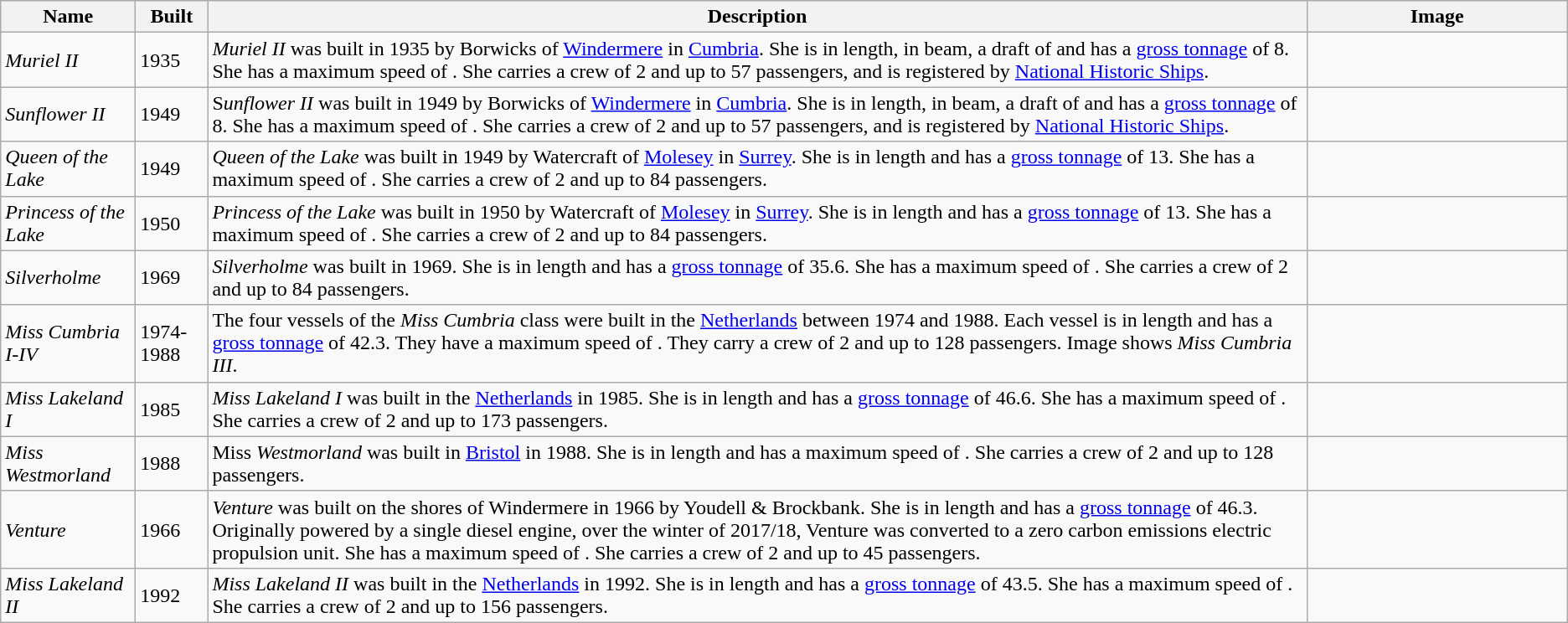<table class="wikitable sortable">
<tr>
<th width="100">Name</th>
<th width="50">Built</th>
<th class="unsortable">Description</th>
<th class="unsortable" width="200">Image</th>
</tr>
<tr ->
<td><em>Muriel II</em></td>
<td>1935</td>
<td><em>Muriel II</em> was built in 1935 by Borwicks of <a href='#'>Windermere</a> in <a href='#'>Cumbria</a>. She is  in length,  in beam, a draft of  and has a <a href='#'>gross tonnage</a> of 8. She has a maximum speed of . She carries a crew of 2 and up to 57 passengers, and is registered by <a href='#'>National Historic Ships</a>.</td>
<td></td>
</tr>
<tr ->
<td><em>Sunflower II</em></td>
<td>1949</td>
<td>S<em>unflower II</em> was built in 1949 by Borwicks of <a href='#'>Windermere</a> in <a href='#'>Cumbria</a>. She is  in length,  in beam, a draft of  and has a <a href='#'>gross tonnage</a> of 8. She has a maximum speed of . She carries a crew of 2 and up to 57 passengers, and is registered by <a href='#'>National Historic Ships</a>.</td>
<td></td>
</tr>
<tr ->
<td><em>Queen of the Lake</em></td>
<td>1949</td>
<td><em>Queen of the Lake</em> was built in 1949 by Watercraft of <a href='#'>Molesey</a> in <a href='#'>Surrey</a>. She is  in length and has a <a href='#'>gross tonnage</a> of 13. She has a maximum speed of . She carries a crew of 2 and up to 84 passengers.</td>
<td></td>
</tr>
<tr ->
<td><em>Princess of the Lake</em></td>
<td>1950</td>
<td><em>Princess of the Lake</em> was built in 1950 by Watercraft of <a href='#'>Molesey</a> in <a href='#'>Surrey</a>. She is  in length and has a <a href='#'>gross tonnage</a> of 13. She has a maximum speed of . She carries a crew of 2 and up to 84 passengers.</td>
<td></td>
</tr>
<tr ->
<td><em>Silverholme</em></td>
<td>1969</td>
<td><em>Silverholme</em> was built in 1969. She is  in length and has a <a href='#'>gross tonnage</a> of 35.6. She has a maximum speed of . She carries a crew of 2 and up to 84 passengers.</td>
<td></td>
</tr>
<tr ->
<td><em>Miss Cumbria I-IV</em></td>
<td>1974-1988</td>
<td>The four vessels of the <em>Miss Cumbria</em> class were built in the <a href='#'>Netherlands</a> between 1974 and 1988. Each vessel is  in length and has a <a href='#'>gross tonnage</a> of 42.3. They have a maximum speed of . They carry a crew of 2 and up to 128 passengers. Image shows <em>Miss Cumbria III</em>.</td>
<td></td>
</tr>
<tr ->
<td><em>Miss Lakeland I</em></td>
<td>1985</td>
<td><em>Miss Lakeland I</em> was built in the <a href='#'>Netherlands</a> in 1985. She is  in length and has a <a href='#'>gross tonnage</a> of 46.6. She has a maximum speed of . She carries a crew of 2 and up to 173 passengers.</td>
<td></td>
</tr>
<tr ->
<td><em>Miss Westmorland</em></td>
<td>1988</td>
<td>Miss <em>Westmorland</em> was built in <a href='#'>Bristol</a> in 1988. She is  in length and has a maximum speed of . She carries a crew of 2 and up to 128 passengers.</td>
<td></td>
</tr>
<tr ->
<td><em>Venture</em></td>
<td>1966</td>
<td><em>Venture</em> was built on the shores of Windermere in 1966 by Youdell & Brockbank. She is  in length and has a <a href='#'>gross tonnage</a> of 46.3. Originally powered by a single diesel engine, over the winter of 2017/18, Venture was converted to a zero carbon emissions electric propulsion unit. She has a maximum speed of . She carries a crew of 2 and up to 45 passengers.</td>
<td></td>
</tr>
<tr ->
<td><em>Miss Lakeland II</em></td>
<td>1992</td>
<td><em>Miss Lakeland II</em> was built in the <a href='#'>Netherlands</a> in 1992. She is  in length and has a <a href='#'>gross tonnage</a> of 43.5. She has a maximum speed of . She carries a crew of 2 and up to 156 passengers.</td>
<td></td>
</tr>
</table>
